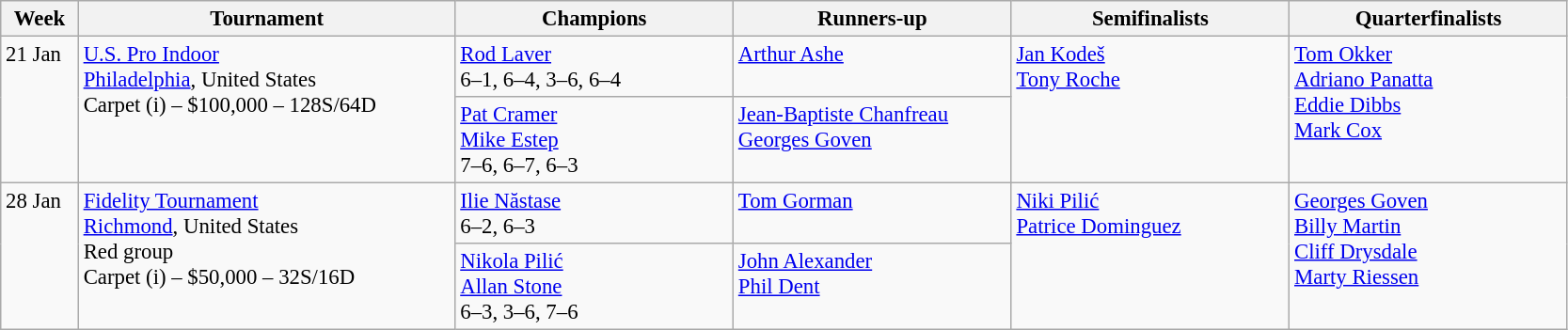<table class=wikitable style=font-size:95%>
<tr>
<th style="width:48px;">Week</th>
<th style="width:260px;">Tournament</th>
<th style="width:190px;">Champions</th>
<th style="width:190px;">Runners-up</th>
<th style="width:190px;">Semifinalists</th>
<th style="width:190px;">Quarterfinalists</th>
</tr>
<tr valign=top>
<td rowspan=2>21 Jan</td>
<td rowspan=2><a href='#'>U.S. Pro Indoor</a><br> <a href='#'>Philadelphia</a>, United States  <br> Carpet (i) – $100,000 – 128S/64D</td>
<td> <a href='#'>Rod Laver</a><br>6–1, 6–4, 3–6, 6–4</td>
<td> <a href='#'>Arthur Ashe</a></td>
<td rowspan=2> <a href='#'>Jan Kodeš</a> <br>  <a href='#'>Tony Roche</a></td>
<td rowspan=2> <a href='#'>Tom Okker</a><br>  <a href='#'>Adriano Panatta</a><br> <a href='#'>Eddie Dibbs</a><br> <a href='#'>Mark Cox</a></td>
</tr>
<tr valign=top>
<td> <a href='#'>Pat Cramer</a><br> <a href='#'>Mike Estep</a><br>7–6, 6–7, 6–3</td>
<td> <a href='#'>Jean-Baptiste Chanfreau</a><br> <a href='#'>Georges Goven</a></td>
</tr>
<tr valign=top>
<td rowspan=2>28 Jan</td>
<td rowspan=2><a href='#'>Fidelity Tournament</a><br> <a href='#'>Richmond</a>, United States <br> Red group <br> Carpet (i) – $50,000 – 32S/16D</td>
<td> <a href='#'>Ilie Năstase</a><br>6–2, 6–3</td>
<td> <a href='#'>Tom Gorman</a></td>
<td rowspan=2> <a href='#'>Niki Pilić</a><br> <a href='#'>Patrice Dominguez</a></td>
<td rowspan=2> <a href='#'>Georges Goven</a><br> <a href='#'>Billy Martin</a><br> <a href='#'>Cliff Drysdale</a><br> <a href='#'>Marty Riessen</a></td>
</tr>
<tr valign=top>
<td> <a href='#'>Nikola Pilić</a><br> <a href='#'>Allan Stone</a><br>6–3, 3–6, 7–6</td>
<td> <a href='#'>John Alexander</a><br> <a href='#'>Phil Dent</a></td>
</tr>
</table>
